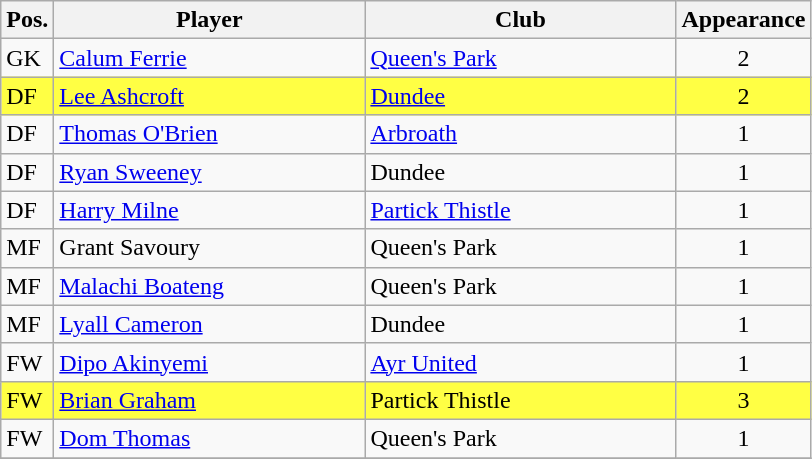<table class="wikitable">
<tr>
<th>Pos.</th>
<th>Player</th>
<th>Club</th>
<th>Appearance</th>
</tr>
<tr>
<td>GK</td>
<td style="width:200px;"><a href='#'>Calum Ferrie</a></td>
<td style="width:200px;"><a href='#'>Queen's Park</a></td>
<td align="center">2</td>
</tr>
<tr style="background:#ffff44;">
<td>DF</td>
<td><a href='#'>Lee Ashcroft</a> </td>
<td><a href='#'>Dundee</a></td>
<td align="center">2</td>
</tr>
<tr>
<td>DF</td>
<td><a href='#'>Thomas O'Brien</a></td>
<td><a href='#'>Arbroath</a></td>
<td align="center">1</td>
</tr>
<tr>
<td>DF</td>
<td><a href='#'>Ryan Sweeney</a></td>
<td>Dundee</td>
<td align="center">1</td>
</tr>
<tr>
<td>DF</td>
<td><a href='#'>Harry Milne</a></td>
<td><a href='#'>Partick Thistle</a></td>
<td align="center">1</td>
</tr>
<tr>
<td>MF</td>
<td>Grant Savoury</td>
<td>Queen's Park</td>
<td align="center">1</td>
</tr>
<tr>
<td>MF</td>
<td><a href='#'>Malachi Boateng</a></td>
<td>Queen's Park</td>
<td align="center">1</td>
</tr>
<tr>
<td>MF</td>
<td><a href='#'>Lyall Cameron</a></td>
<td>Dundee</td>
<td align="center">1</td>
</tr>
<tr>
<td>FW</td>
<td><a href='#'>Dipo Akinyemi</a></td>
<td><a href='#'>Ayr United</a></td>
<td align="center">1</td>
</tr>
<tr style="background:#ffff44;">
<td>FW</td>
<td><a href='#'>Brian Graham</a> </td>
<td>Partick Thistle</td>
<td align="center">3</td>
</tr>
<tr>
<td>FW</td>
<td><a href='#'>Dom Thomas</a></td>
<td>Queen's Park</td>
<td align="center">1</td>
</tr>
<tr>
</tr>
</table>
